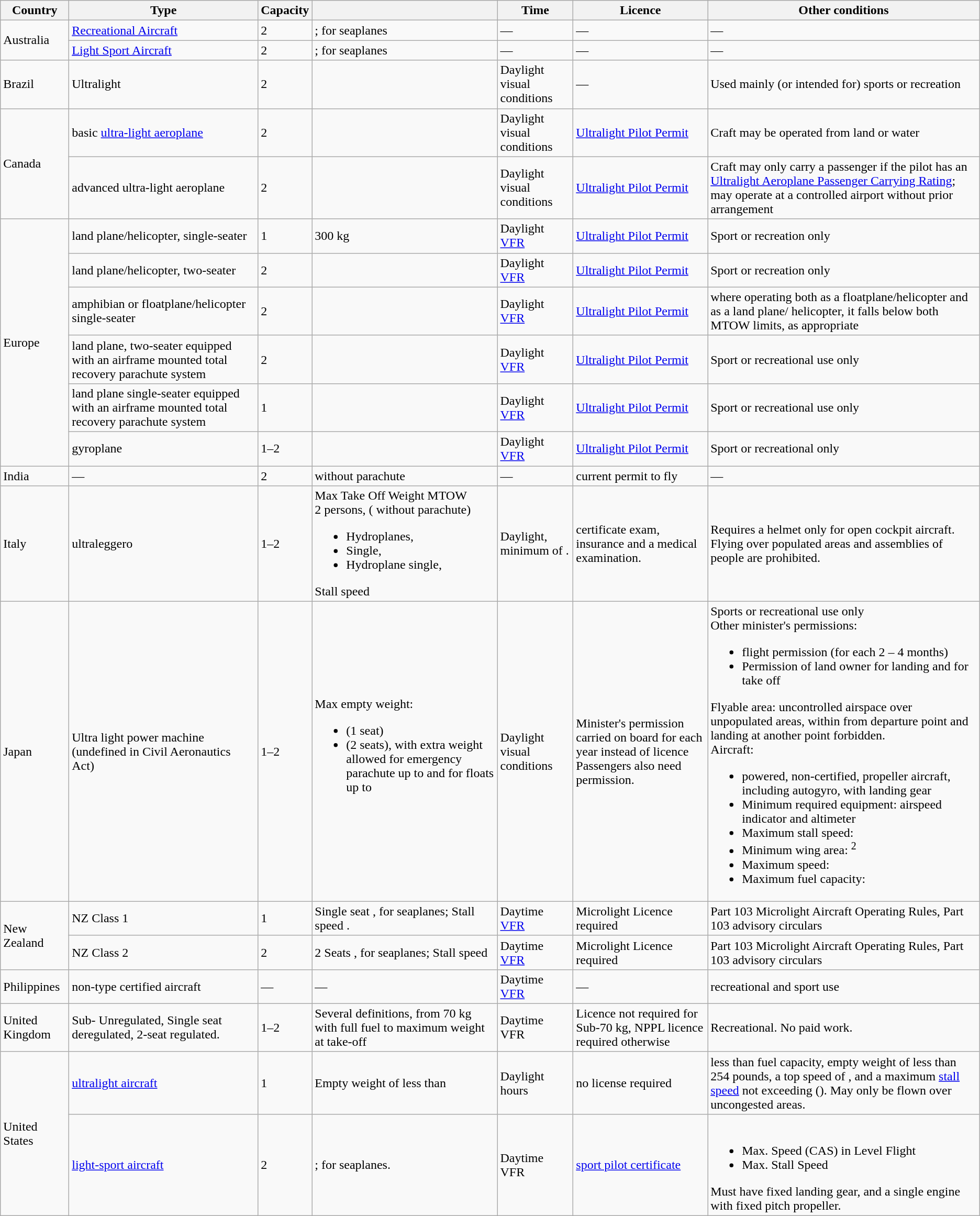<table class="wikitable sticky-header">
<tr>
<th>Country</th>
<th>Type</th>
<th>Capacity</th>
<th></th>
<th>Time</th>
<th>Licence</th>
<th>Other conditions</th>
</tr>
<tr>
<td rowspan="2">Australia</td>
<td><a href='#'>Recreational Aircraft</a></td>
<td>2</td>
<td>;  for seaplanes</td>
<td>—</td>
<td>—</td>
<td>—</td>
</tr>
<tr>
<td><a href='#'>Light Sport Aircraft</a></td>
<td>2</td>
<td>;  for seaplanes</td>
<td>—</td>
<td>—</td>
<td>—</td>
</tr>
<tr>
<td>Brazil</td>
<td>Ultralight</td>
<td>2</td>
<td></td>
<td>Daylight visual conditions</td>
<td>—</td>
<td>Used mainly (or intended for) sports or recreation</td>
</tr>
<tr>
<td rowspan="2">Canada</td>
<td>basic <a href='#'>ultra-light aeroplane</a></td>
<td>2</td>
<td></td>
<td>Daylight visual conditions</td>
<td><a href='#'>Ultralight Pilot Permit</a></td>
<td>Craft may be operated from land or water</td>
</tr>
<tr>
<td>advanced ultra-light aeroplane</td>
<td>2</td>
<td></td>
<td>Daylight visual conditions</td>
<td><a href='#'>Ultralight Pilot Permit</a></td>
<td>Craft may only carry a passenger if the pilot has an <a href='#'>Ultralight Aeroplane Passenger Carrying Rating</a>; may operate at a controlled airport without prior arrangement</td>
</tr>
<tr>
<td rowspan="6">Europe</td>
<td>land plane/helicopter, single-seater</td>
<td>1</td>
<td>300 kg</td>
<td>Daylight <a href='#'>VFR</a></td>
<td><a href='#'>Ultralight Pilot Permit</a></td>
<td>Sport or recreation only</td>
</tr>
<tr>
<td>land plane/helicopter, two-seater</td>
<td>2</td>
<td></td>
<td>Daylight <a href='#'>VFR</a></td>
<td><a href='#'>Ultralight Pilot Permit</a></td>
<td>Sport or recreation only</td>
</tr>
<tr>
<td>amphibian or floatplane/helicopter single-seater</td>
<td>2</td>
<td></td>
<td>Daylight <a href='#'>VFR</a></td>
<td><a href='#'>Ultralight Pilot Permit</a></td>
<td>where operating both as a floatplane/helicopter and as a land plane/ helicopter, it falls below both MTOW limits, as appropriate</td>
</tr>
<tr>
<td>land plane, two-seater equipped with an airframe mounted total recovery parachute system</td>
<td>2</td>
<td></td>
<td>Daylight <a href='#'>VFR</a></td>
<td><a href='#'>Ultralight Pilot Permit</a></td>
<td>Sport or recreational use only</td>
</tr>
<tr>
<td>land plane single-seater equipped with an airframe mounted total recovery parachute system</td>
<td>1</td>
<td></td>
<td>Daylight <a href='#'>VFR</a></td>
<td><a href='#'>Ultralight Pilot Permit</a></td>
<td>Sport or recreational use only</td>
</tr>
<tr>
<td>gyroplane</td>
<td>1–2</td>
<td></td>
<td>Daylight <a href='#'>VFR</a></td>
<td><a href='#'>Ultralight Pilot Permit</a></td>
<td>Sport or recreational only</td>
</tr>
<tr>
<td>India</td>
<td>—</td>
<td>2</td>
<td> without parachute</td>
<td>—</td>
<td>current permit to fly</td>
<td>—</td>
</tr>
<tr>
<td>Italy</td>
<td>ultraleggero</td>
<td>1–2</td>
<td>Max Take Off Weight MTOW<br>2 persons,  ( without parachute)<ul><li>Hydroplanes, </li><li>Single, </li><li>Hydroplane single, </li></ul>Stall speed </td>
<td>Daylight, minimum of .</td>
<td>certificate exam, insurance and a medical examination.</td>
<td>Requires a helmet only for open cockpit aircraft. Flying over populated areas and assemblies of people are prohibited.</td>
</tr>
<tr>
<td>Japan</td>
<td>Ultra light power machine<br>(undefined in Civil Aeronautics Act)</td>
<td>1–2</td>
<td>Max empty weight:<br><ul><li> (1 seat)</li><li> (2 seats), with extra weight allowed for emergency parachute up to  and for floats up to </li></ul></td>
<td>Daylight visual conditions</td>
<td>Minister's permission carried on board for each year instead of licence<br>Passengers also need permission.</td>
<td>Sports or recreational use only<br>Other minister's permissions:<ul><li>flight permission (for each 2 – 4 months)</li><li>Permission of land owner for landing and for take off</li></ul>Flyable area: uncontrolled airspace over unpopulated areas, within  from departure point and landing at another point forbidden.<br>Aircraft:<ul><li>powered, non-certified, propeller aircraft, including autogyro, with landing gear</li><li>Minimum required equipment: airspeed indicator and altimeter</li><li>Maximum stall speed: </li><li>Minimum wing area: <sup>2</sup></li><li>Maximum speed: </li><li>Maximum fuel capacity: </li></ul></td>
</tr>
<tr>
<td rowspan="2">New Zealand</td>
<td>NZ Class 1</td>
<td>1</td>
<td>Single seat ,  for seaplanes; Stall speed .</td>
<td>Daytime <a href='#'>VFR</a></td>
<td>Microlight Licence required</td>
<td>Part 103 Microlight Aircraft Operating Rules, Part 103 advisory circulars</td>
</tr>
<tr>
<td>NZ Class 2</td>
<td>2</td>
<td>2 Seats ,  for seaplanes; Stall speed </td>
<td>Daytime <a href='#'>VFR</a></td>
<td>Microlight Licence required</td>
<td>Part 103 Microlight Aircraft Operating Rules, Part 103 advisory circulars</td>
</tr>
<tr>
<td>Philippines</td>
<td>non-type certified aircraft</td>
<td>—</td>
<td>—</td>
<td>Daytime <a href='#'>VFR</a></td>
<td>—</td>
<td>recreational and sport use</td>
</tr>
<tr>
<td>United Kingdom</td>
<td>Sub- Unregulated, Single seat deregulated, 2-seat regulated.</td>
<td>1–2</td>
<td>Several definitions, from 70 kg with full fuel to  maximum weight at take-off</td>
<td>Daytime VFR</td>
<td>Licence not required for Sub-70 kg, NPPL licence required otherwise</td>
<td>Recreational. No paid work.</td>
</tr>
<tr>
<td rowspan="2">United States</td>
<td><a href='#'>ultralight aircraft</a></td>
<td>1</td>
<td>Empty weight of less than  </td>
<td>Daylight hours</td>
<td>no license required</td>
<td>less than  fuel capacity, empty weight of less than 254 pounds, a top speed of , and a maximum <a href='#'>stall speed</a> not exceeding (). May only be flown over uncongested areas.</td>
</tr>
<tr>
<td><a href='#'>light-sport aircraft</a></td>
<td>2</td>
<td>;  for seaplanes.</td>
<td>Daytime VFR</td>
<td><a href='#'>sport pilot certificate</a></td>
<td><br><ul><li>Max. Speed (CAS) in Level Flight </li><li>Max. Stall Speed </li></ul>Must have fixed landing gear, and a single engine with fixed pitch propeller.</td>
</tr>
</table>
